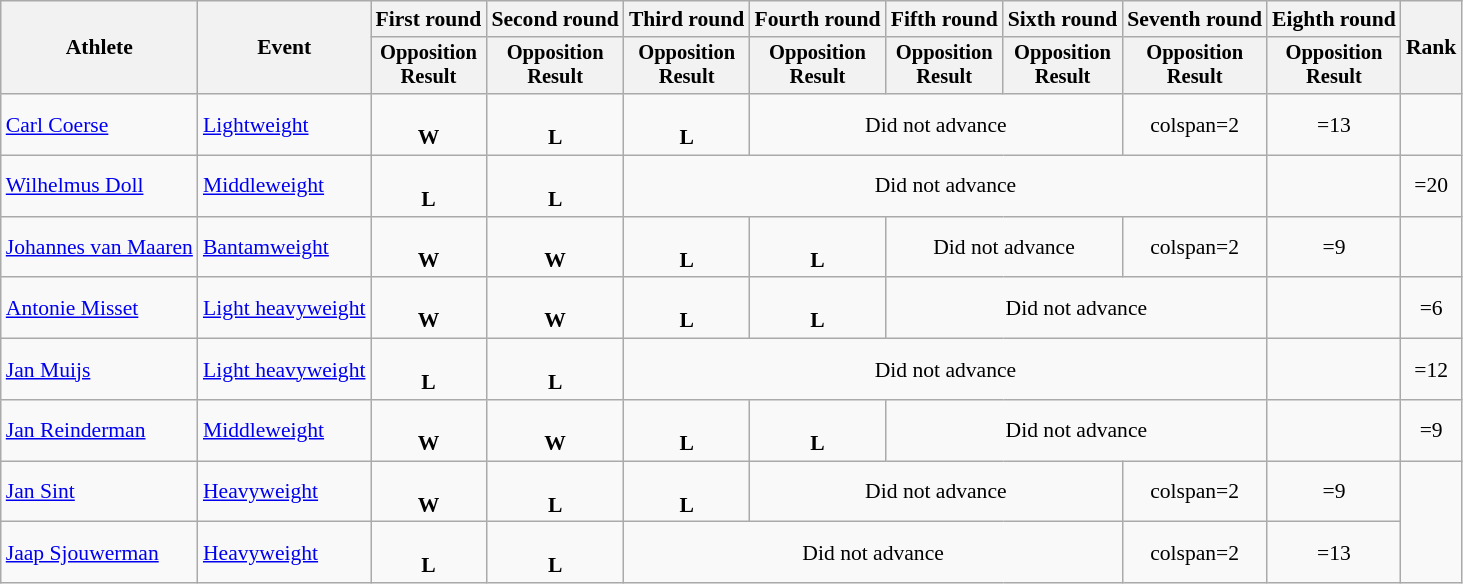<table class="wikitable" style="font-size:90%;">
<tr>
<th rowspan=2>Athlete</th>
<th rowspan=2>Event</th>
<th>First round</th>
<th>Second round</th>
<th>Third round</th>
<th>Fourth round</th>
<th>Fifth round</th>
<th>Sixth round</th>
<th>Seventh round</th>
<th>Eighth round</th>
<th rowspan=2>Rank</th>
</tr>
<tr style="font-size: 95%">
<th>Opposition<br>Result</th>
<th>Opposition<br>Result</th>
<th>Opposition<br>Result</th>
<th>Opposition<br>Result</th>
<th>Opposition<br>Result</th>
<th>Opposition<br>Result</th>
<th>Opposition<br>Result</th>
<th>Opposition<br>Result</th>
</tr>
<tr align=center>
<td align=left><a href='#'>Carl Coerse</a></td>
<td align=left><a href='#'>Lightweight</a></td>
<td> <br> <strong>W</strong></td>
<td> <br> <strong>L</strong></td>
<td> <br> <strong>L</strong></td>
<td colspan=3>Did not advance</td>
<td>colspan=2 </td>
<td>=13</td>
</tr>
<tr align=center>
<td align=left><a href='#'>Wilhelmus Doll</a></td>
<td align=left><a href='#'>Middleweight</a></td>
<td> <br> <strong>L</strong></td>
<td> <br> <strong>L</strong></td>
<td colspan=5>Did not advance</td>
<td></td>
<td>=20</td>
</tr>
<tr align=center>
<td align=left><a href='#'>Johannes van Maaren</a></td>
<td align=left><a href='#'>Bantamweight</a></td>
<td> <br> <strong>W</strong></td>
<td> <br> <strong>W</strong></td>
<td> <br> <strong>L</strong></td>
<td> <br> <strong>L</strong></td>
<td colspan=2>Did not advance</td>
<td>colspan=2 </td>
<td>=9</td>
</tr>
<tr align=center>
<td align=left><a href='#'>Antonie Misset</a></td>
<td align=left><a href='#'>Light heavyweight</a></td>
<td> <br> <strong>W</strong></td>
<td> <br> <strong>W</strong></td>
<td> <br> <strong>L</strong></td>
<td> <br> <strong>L</strong></td>
<td colspan=3>Did not advance</td>
<td></td>
<td>=6</td>
</tr>
<tr align=center>
<td align=left><a href='#'>Jan Muijs</a></td>
<td align=left><a href='#'>Light heavyweight</a></td>
<td> <br> <strong>L</strong></td>
<td> <br> <strong>L</strong></td>
<td colspan=5>Did not advance</td>
<td></td>
<td>=12</td>
</tr>
<tr align=center>
<td align=left><a href='#'>Jan Reinderman</a></td>
<td align=left><a href='#'>Middleweight</a></td>
<td> <br> <strong>W</strong></td>
<td> <br> <strong>W</strong></td>
<td> <br> <strong>L</strong></td>
<td> <br> <strong>L</strong></td>
<td colspan=3>Did not advance</td>
<td></td>
<td>=9</td>
</tr>
<tr align=center>
<td align=left><a href='#'>Jan Sint</a></td>
<td align=left><a href='#'>Heavyweight</a></td>
<td> <br> <strong>W</strong></td>
<td> <br> <strong>L</strong></td>
<td> <br> <strong>L</strong></td>
<td colspan=3>Did not advance</td>
<td>colspan=2 </td>
<td>=9</td>
</tr>
<tr align=center>
<td align=left><a href='#'>Jaap Sjouwerman</a></td>
<td align=left><a href='#'>Heavyweight</a></td>
<td> <br> <strong>L</strong></td>
<td> <br> <strong>L</strong></td>
<td colspan=4>Did not advance</td>
<td>colspan=2 </td>
<td>=13</td>
</tr>
</table>
